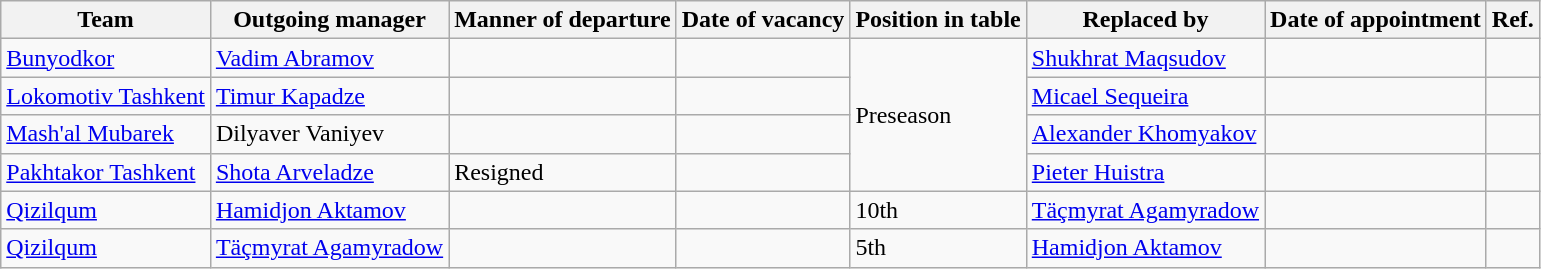<table class="wikitable sortable">
<tr>
<th>Team</th>
<th>Outgoing manager</th>
<th>Manner of departure</th>
<th>Date of vacancy</th>
<th>Position in table</th>
<th>Replaced by</th>
<th>Date of appointment</th>
<th>Ref.</th>
</tr>
<tr>
<td><a href='#'>Bunyodkor</a></td>
<td> <a href='#'>Vadim Abramov</a></td>
<td></td>
<td></td>
<td rowspan="4">Preseason</td>
<td> <a href='#'>Shukhrat Maqsudov</a></td>
<td></td>
<td></td>
</tr>
<tr>
<td><a href='#'>Lokomotiv Tashkent</a></td>
<td> <a href='#'>Timur Kapadze</a></td>
<td></td>
<td></td>
<td> <a href='#'>Micael Sequeira</a></td>
<td></td>
<td></td>
</tr>
<tr>
<td><a href='#'>Mash'al Mubarek</a></td>
<td> Dilyaver Vaniyev</td>
<td></td>
<td></td>
<td> <a href='#'>Alexander Khomyakov</a></td>
<td></td>
<td></td>
</tr>
<tr>
<td><a href='#'>Pakhtakor Tashkent</a></td>
<td> <a href='#'>Shota Arveladze</a></td>
<td>Resigned</td>
<td></td>
<td> <a href='#'>Pieter Huistra</a></td>
<td></td>
<td></td>
</tr>
<tr>
<td><a href='#'>Qizilqum</a></td>
<td> <a href='#'>Hamidjon Aktamov</a></td>
<td></td>
<td></td>
<td>10th</td>
<td> <a href='#'>Täçmyrat Agamyradow</a></td>
<td></td>
<td></td>
</tr>
<tr>
<td><a href='#'>Qizilqum</a></td>
<td> <a href='#'>Täçmyrat Agamyradow</a></td>
<td></td>
<td></td>
<td>5th</td>
<td> <a href='#'>Hamidjon Aktamov</a></td>
<td></td>
<td></td>
</tr>
</table>
